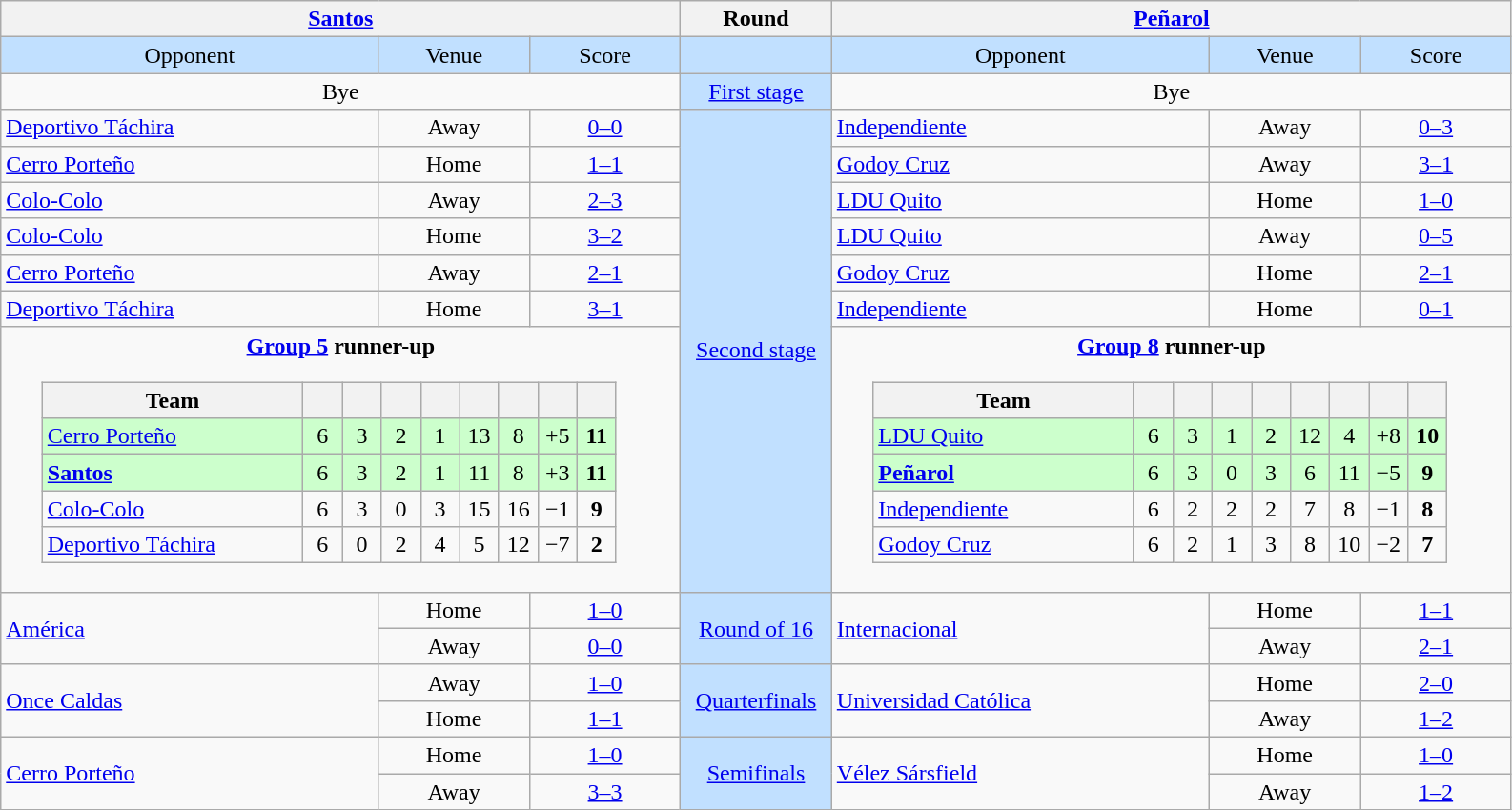<table class="wikitable" style="text-align: center;">
<tr>
<th colspan=3> <a href='#'>Santos</a></th>
<th>Round</th>
<th colspan=3> <a href='#'>Peñarol</a></th>
</tr>
<tr bgcolor=#c1e0ff>
<td width=25%>Opponent</td>
<td width=10%>Venue</td>
<td width=10%>Score</td>
<td width=10%></td>
<td width=25%>Opponent</td>
<td width=10%>Venue</td>
<td width=10%>Score</td>
</tr>
<tr>
<td colspan=3>Bye</td>
<td bgcolor=#c1e0ff><a href='#'>First stage</a></td>
<td colspan=3>Bye</td>
</tr>
<tr>
<td align=left> <a href='#'>Deportivo Táchira</a></td>
<td>Away</td>
<td><a href='#'>0–0</a></td>
<td rowspan=7 bgcolor=#c1e0ff><a href='#'>Second stage</a></td>
<td align=left> <a href='#'>Independiente</a></td>
<td>Away</td>
<td><a href='#'>0–3</a></td>
</tr>
<tr>
<td align=left> <a href='#'>Cerro Porteño</a></td>
<td>Home</td>
<td><a href='#'>1–1</a></td>
<td align=left> <a href='#'>Godoy Cruz</a></td>
<td>Away</td>
<td><a href='#'>3–1</a></td>
</tr>
<tr>
<td align=left> <a href='#'>Colo-Colo</a></td>
<td>Away</td>
<td><a href='#'>2–3</a></td>
<td align=left> <a href='#'>LDU Quito</a></td>
<td>Home</td>
<td><a href='#'>1–0</a></td>
</tr>
<tr>
<td align=left> <a href='#'>Colo-Colo</a></td>
<td>Home</td>
<td><a href='#'>3–2</a></td>
<td align=left> <a href='#'>LDU Quito</a></td>
<td>Away</td>
<td><a href='#'>0–5</a></td>
</tr>
<tr>
<td align=left> <a href='#'>Cerro Porteño</a></td>
<td>Away</td>
<td><a href='#'>2–1</a></td>
<td align=left> <a href='#'>Godoy Cruz</a></td>
<td>Home</td>
<td><a href='#'>2–1</a></td>
</tr>
<tr>
<td align=left> <a href='#'>Deportivo Táchira</a></td>
<td>Home</td>
<td><a href='#'>3–1</a></td>
<td align=left> <a href='#'>Independiente</a></td>
<td>Home</td>
<td><a href='#'>0–1</a></td>
</tr>
<tr>
<td colspan=3 align=center valign=top><strong><a href='#'>Group 5</a> runner-up</strong><br><table class="wikitable" style="text-align:center">
<tr>
<th width="175">Team</th>
<th width="20"></th>
<th width="20"></th>
<th width="20"></th>
<th width="20"></th>
<th width="20"></th>
<th width="20"></th>
<th width="20"></th>
<th width="20"></th>
</tr>
<tr bgcolor=ccffcc>
<td align=left> <a href='#'>Cerro Porteño</a></td>
<td>6</td>
<td>3</td>
<td>2</td>
<td>1</td>
<td>13</td>
<td>8</td>
<td>+5</td>
<td><strong>11</strong></td>
</tr>
<tr bgcolor=ccffcc>
<td align=left> <strong><a href='#'>Santos</a></strong></td>
<td>6</td>
<td>3</td>
<td>2</td>
<td>1</td>
<td>11</td>
<td>8</td>
<td>+3</td>
<td><strong>11</strong></td>
</tr>
<tr>
<td align=left> <a href='#'>Colo-Colo</a></td>
<td>6</td>
<td>3</td>
<td>0</td>
<td>3</td>
<td>15</td>
<td>16</td>
<td>−1</td>
<td><strong>9</strong></td>
</tr>
<tr>
<td align=left> <a href='#'>Deportivo Táchira</a></td>
<td>6</td>
<td>0</td>
<td>2</td>
<td>4</td>
<td>5</td>
<td>12</td>
<td>−7</td>
<td><strong>2</strong></td>
</tr>
</table>
</td>
<td colspan=3 align=center valign=top><strong><a href='#'>Group 8</a> runner-up</strong><br><table class="wikitable" style="text-align:center">
<tr>
<th width="175">Team</th>
<th width="20"></th>
<th width="20"></th>
<th width="20"></th>
<th width="20"></th>
<th width="20"></th>
<th width="20"></th>
<th width="20"></th>
<th width="20"></th>
</tr>
<tr bgcolor=ccffcc>
<td align=left> <a href='#'>LDU Quito</a></td>
<td>6</td>
<td>3</td>
<td>1</td>
<td>2</td>
<td>12</td>
<td>4</td>
<td>+8</td>
<td><strong>10</strong></td>
</tr>
<tr bgcolor=ccffcc>
<td align=left> <strong><a href='#'>Peñarol</a></strong></td>
<td>6</td>
<td>3</td>
<td>0</td>
<td>3</td>
<td>6</td>
<td>11</td>
<td>−5</td>
<td><strong>9</strong></td>
</tr>
<tr>
<td align=left> <a href='#'>Independiente</a></td>
<td>6</td>
<td>2</td>
<td>2</td>
<td>2</td>
<td>7</td>
<td>8</td>
<td>−1</td>
<td><strong>8</strong></td>
</tr>
<tr>
<td align=left> <a href='#'>Godoy Cruz</a></td>
<td>6</td>
<td>2</td>
<td>1</td>
<td>3</td>
<td>8</td>
<td>10</td>
<td>−2</td>
<td><strong>7</strong></td>
</tr>
</table>
</td>
</tr>
<tr>
<td rowspan=2 align=left> <a href='#'>América</a></td>
<td>Home</td>
<td><a href='#'>1–0</a></td>
<td rowspan=2 bgcolor=#c1e0ff><a href='#'>Round of 16</a></td>
<td rowspan=2 align=left> <a href='#'>Internacional</a></td>
<td>Home</td>
<td><a href='#'>1–1</a></td>
</tr>
<tr>
<td>Away</td>
<td><a href='#'>0–0</a></td>
<td>Away</td>
<td><a href='#'>2–1</a></td>
</tr>
<tr>
<td rowspan=2 align=left> <a href='#'>Once Caldas</a></td>
<td>Away</td>
<td><a href='#'>1–0</a></td>
<td rowspan=2 bgcolor=#c1e0ff><a href='#'>Quarterfinals</a></td>
<td rowspan=2 align=left> <a href='#'>Universidad Católica</a></td>
<td>Home</td>
<td><a href='#'>2–0</a></td>
</tr>
<tr>
<td>Home</td>
<td><a href='#'>1–1</a></td>
<td>Away</td>
<td><a href='#'>1–2</a></td>
</tr>
<tr>
<td rowspan=2 align=left> <a href='#'>Cerro Porteño</a></td>
<td>Home</td>
<td><a href='#'>1–0</a></td>
<td rowspan=2 bgcolor=#c1e0ff><a href='#'>Semifinals</a></td>
<td rowspan=2 align=left> <a href='#'>Vélez Sársfield</a></td>
<td>Home</td>
<td><a href='#'>1–0</a></td>
</tr>
<tr>
<td>Away</td>
<td><a href='#'>3–3</a></td>
<td>Away</td>
<td><a href='#'>1–2</a></td>
</tr>
</table>
